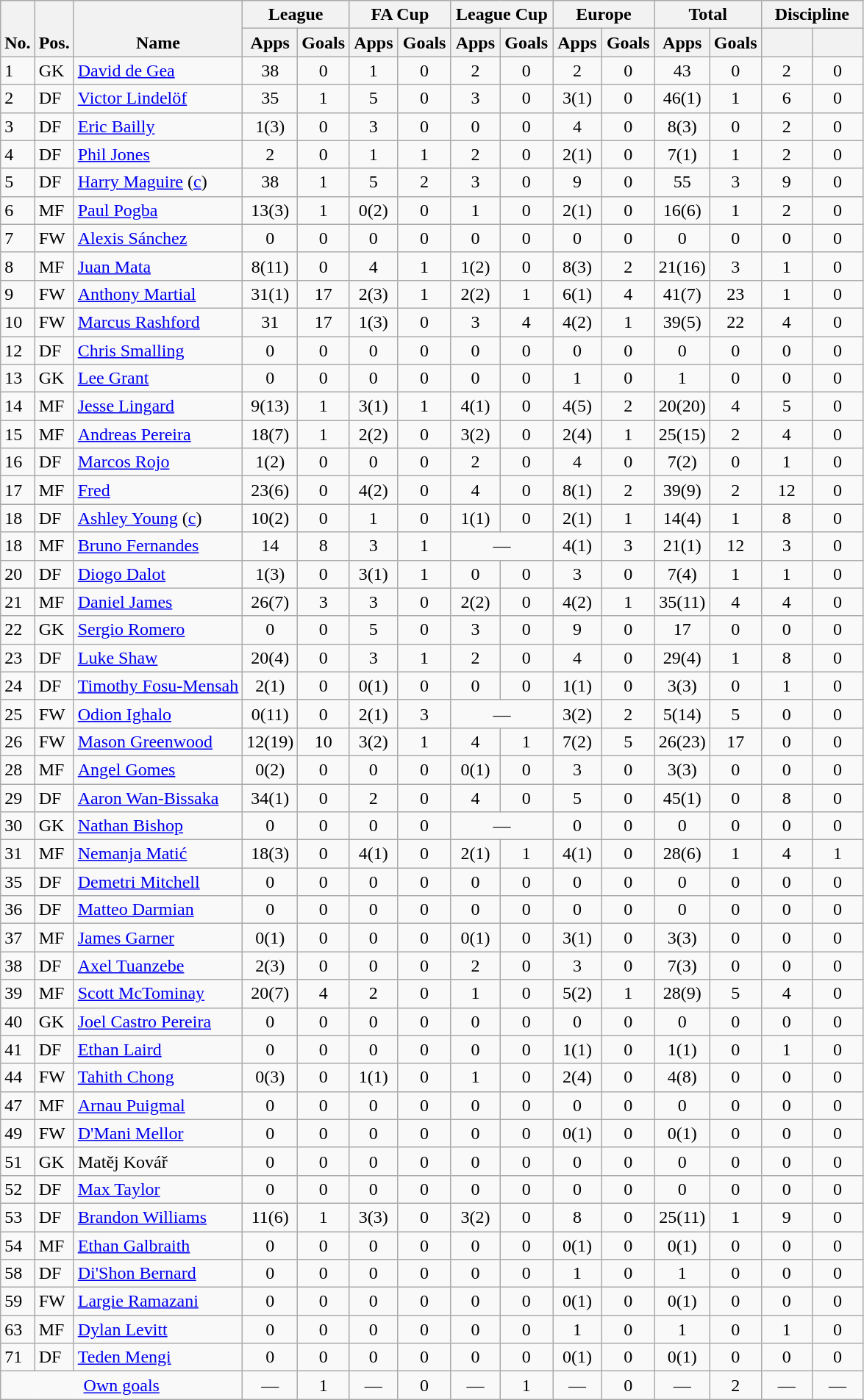<table class="wikitable" style="text-align:center">
<tr>
<th rowspan="2" valign="bottom">No.</th>
<th rowspan="2" valign="bottom">Pos.</th>
<th rowspan="2" valign="bottom">Name</th>
<th colspan="2" width="85">League</th>
<th colspan="2" width="85">FA Cup</th>
<th colspan="2" width="85">League Cup</th>
<th colspan="2" width="85">Europe</th>
<th colspan="2" width="85">Total</th>
<th colspan="2" width="85">Discipline</th>
</tr>
<tr>
<th>Apps</th>
<th>Goals</th>
<th>Apps</th>
<th>Goals</th>
<th>Apps</th>
<th>Goals</th>
<th>Apps</th>
<th>Goals</th>
<th>Apps</th>
<th>Goals</th>
<th></th>
<th></th>
</tr>
<tr>
<td align="left">1</td>
<td align="left">GK</td>
<td align="left"> <a href='#'>David de Gea</a></td>
<td>38</td>
<td>0</td>
<td>1</td>
<td>0</td>
<td>2</td>
<td>0</td>
<td>2</td>
<td>0</td>
<td>43</td>
<td>0</td>
<td>2</td>
<td>0</td>
</tr>
<tr>
<td align="left">2</td>
<td align="left">DF</td>
<td align="left"> <a href='#'>Victor Lindelöf</a></td>
<td>35</td>
<td>1</td>
<td>5</td>
<td>0</td>
<td>3</td>
<td>0</td>
<td>3(1)</td>
<td>0</td>
<td>46(1)</td>
<td>1</td>
<td>6</td>
<td>0</td>
</tr>
<tr>
<td align="left">3</td>
<td align="left">DF</td>
<td align="left"> <a href='#'>Eric Bailly</a></td>
<td>1(3)</td>
<td>0</td>
<td>3</td>
<td>0</td>
<td>0</td>
<td>0</td>
<td>4</td>
<td>0</td>
<td>8(3)</td>
<td>0</td>
<td>2</td>
<td>0</td>
</tr>
<tr>
<td align="left">4</td>
<td align="left">DF</td>
<td align="left"> <a href='#'>Phil Jones</a></td>
<td>2</td>
<td>0</td>
<td>1</td>
<td>1</td>
<td>2</td>
<td>0</td>
<td>2(1)</td>
<td>0</td>
<td>7(1)</td>
<td>1</td>
<td>2</td>
<td>0</td>
</tr>
<tr>
<td align="left">5</td>
<td align="left">DF</td>
<td align="left"> <a href='#'>Harry Maguire</a> (<a href='#'>c</a>)</td>
<td>38</td>
<td>1</td>
<td>5</td>
<td>2</td>
<td>3</td>
<td>0</td>
<td>9</td>
<td>0</td>
<td>55</td>
<td>3</td>
<td>9</td>
<td>0</td>
</tr>
<tr>
<td align="left">6</td>
<td align="left">MF</td>
<td align="left"> <a href='#'>Paul Pogba</a></td>
<td>13(3)</td>
<td>1</td>
<td>0(2)</td>
<td>0</td>
<td>1</td>
<td>0</td>
<td>2(1)</td>
<td>0</td>
<td>16(6)</td>
<td>1</td>
<td>2</td>
<td>0</td>
</tr>
<tr>
<td align="left">7</td>
<td align="left">FW</td>
<td align="left"> <a href='#'>Alexis Sánchez</a></td>
<td>0</td>
<td>0</td>
<td>0</td>
<td>0</td>
<td>0</td>
<td>0</td>
<td>0</td>
<td>0</td>
<td>0</td>
<td>0</td>
<td>0</td>
<td>0</td>
</tr>
<tr>
<td align="left">8</td>
<td align="left">MF</td>
<td align="left"> <a href='#'>Juan Mata</a></td>
<td>8(11)</td>
<td>0</td>
<td>4</td>
<td>1</td>
<td>1(2)</td>
<td>0</td>
<td>8(3)</td>
<td>2</td>
<td>21(16)</td>
<td>3</td>
<td>1</td>
<td>0</td>
</tr>
<tr>
<td align="left">9</td>
<td align="left">FW</td>
<td align="left"> <a href='#'>Anthony Martial</a></td>
<td>31(1)</td>
<td>17</td>
<td>2(3)</td>
<td>1</td>
<td>2(2)</td>
<td>1</td>
<td>6(1)</td>
<td>4</td>
<td>41(7)</td>
<td>23</td>
<td>1</td>
<td>0</td>
</tr>
<tr>
<td align="left">10</td>
<td align="left">FW</td>
<td align="left"> <a href='#'>Marcus Rashford</a></td>
<td>31</td>
<td>17</td>
<td>1(3)</td>
<td>0</td>
<td>3</td>
<td>4</td>
<td>4(2)</td>
<td>1</td>
<td>39(5)</td>
<td>22</td>
<td>4</td>
<td>0</td>
</tr>
<tr>
<td align="left">12</td>
<td align="left">DF</td>
<td align="left"> <a href='#'>Chris Smalling</a></td>
<td>0</td>
<td>0</td>
<td>0</td>
<td>0</td>
<td>0</td>
<td>0</td>
<td>0</td>
<td>0</td>
<td>0</td>
<td>0</td>
<td>0</td>
<td>0</td>
</tr>
<tr>
<td align="left">13</td>
<td align="left">GK</td>
<td align="left"> <a href='#'>Lee Grant</a></td>
<td>0</td>
<td>0</td>
<td>0</td>
<td>0</td>
<td>0</td>
<td>0</td>
<td>1</td>
<td>0</td>
<td>1</td>
<td>0</td>
<td>0</td>
<td>0</td>
</tr>
<tr>
<td align="left">14</td>
<td align="left">MF</td>
<td align="left"> <a href='#'>Jesse Lingard</a></td>
<td>9(13)</td>
<td>1</td>
<td>3(1)</td>
<td>1</td>
<td>4(1)</td>
<td>0</td>
<td>4(5)</td>
<td>2</td>
<td>20(20)</td>
<td>4</td>
<td>5</td>
<td>0</td>
</tr>
<tr>
<td align="left">15</td>
<td align="left">MF</td>
<td align="left"> <a href='#'>Andreas Pereira</a></td>
<td>18(7)</td>
<td>1</td>
<td>2(2)</td>
<td>0</td>
<td>3(2)</td>
<td>0</td>
<td>2(4)</td>
<td>1</td>
<td>25(15)</td>
<td>2</td>
<td>4</td>
<td>0</td>
</tr>
<tr>
<td align="left">16</td>
<td align="left">DF</td>
<td align="left"> <a href='#'>Marcos Rojo</a></td>
<td>1(2)</td>
<td>0</td>
<td>0</td>
<td>0</td>
<td>2</td>
<td>0</td>
<td>4</td>
<td>0</td>
<td>7(2)</td>
<td>0</td>
<td>1</td>
<td>0</td>
</tr>
<tr>
<td align="left">17</td>
<td align="left">MF</td>
<td align="left"> <a href='#'>Fred</a></td>
<td>23(6)</td>
<td>0</td>
<td>4(2)</td>
<td>0</td>
<td>4</td>
<td>0</td>
<td>8(1)</td>
<td>2</td>
<td>39(9)</td>
<td>2</td>
<td>12</td>
<td>0</td>
</tr>
<tr>
<td align="left">18</td>
<td align="left">DF</td>
<td align="left"> <a href='#'>Ashley Young</a> (<a href='#'>c</a>)</td>
<td>10(2)</td>
<td>0</td>
<td>1</td>
<td>0</td>
<td>1(1)</td>
<td>0</td>
<td>2(1)</td>
<td>1</td>
<td>14(4)</td>
<td>1</td>
<td>8</td>
<td>0</td>
</tr>
<tr>
<td align="left">18</td>
<td align="left">MF</td>
<td align="left"> <a href='#'>Bruno Fernandes</a></td>
<td>14</td>
<td>8</td>
<td>3</td>
<td>1</td>
<td colspan=2>—</td>
<td>4(1)</td>
<td>3</td>
<td>21(1)</td>
<td>12</td>
<td>3</td>
<td>0</td>
</tr>
<tr>
<td align="left">20</td>
<td align="left">DF</td>
<td align="left"> <a href='#'>Diogo Dalot</a></td>
<td>1(3)</td>
<td>0</td>
<td>3(1)</td>
<td>1</td>
<td>0</td>
<td>0</td>
<td>3</td>
<td>0</td>
<td>7(4)</td>
<td>1</td>
<td>1</td>
<td>0</td>
</tr>
<tr>
<td align="left">21</td>
<td align="left">MF</td>
<td align="left"> <a href='#'>Daniel James</a></td>
<td>26(7)</td>
<td>3</td>
<td>3</td>
<td>0</td>
<td>2(2)</td>
<td>0</td>
<td>4(2)</td>
<td>1</td>
<td>35(11)</td>
<td>4</td>
<td>4</td>
<td>0</td>
</tr>
<tr>
<td align="left">22</td>
<td align="left">GK</td>
<td align="left"> <a href='#'>Sergio Romero</a></td>
<td>0</td>
<td>0</td>
<td>5</td>
<td>0</td>
<td>3</td>
<td>0</td>
<td>9</td>
<td>0</td>
<td>17</td>
<td>0</td>
<td>0</td>
<td>0</td>
</tr>
<tr>
<td align="left">23</td>
<td align="left">DF</td>
<td align="left"> <a href='#'>Luke Shaw</a></td>
<td>20(4)</td>
<td>0</td>
<td>3</td>
<td>1</td>
<td>2</td>
<td>0</td>
<td>4</td>
<td>0</td>
<td>29(4)</td>
<td>1</td>
<td>8</td>
<td>0</td>
</tr>
<tr>
<td align="left">24</td>
<td align="left">DF</td>
<td align="left"> <a href='#'>Timothy Fosu-Mensah</a></td>
<td>2(1)</td>
<td>0</td>
<td>0(1)</td>
<td>0</td>
<td>0</td>
<td>0</td>
<td>1(1)</td>
<td>0</td>
<td>3(3)</td>
<td>0</td>
<td>1</td>
<td>0</td>
</tr>
<tr>
<td align="left">25</td>
<td align="left">FW</td>
<td align="left"> <a href='#'>Odion Ighalo</a></td>
<td>0(11)</td>
<td>0</td>
<td>2(1)</td>
<td>3</td>
<td colspan=2>—</td>
<td>3(2)</td>
<td>2</td>
<td>5(14)</td>
<td>5</td>
<td>0</td>
<td>0</td>
</tr>
<tr>
<td align="left">26</td>
<td align="left">FW</td>
<td align="left"> <a href='#'>Mason Greenwood</a></td>
<td>12(19)</td>
<td>10</td>
<td>3(2)</td>
<td>1</td>
<td>4</td>
<td>1</td>
<td>7(2)</td>
<td>5</td>
<td>26(23)</td>
<td>17</td>
<td>0</td>
<td>0</td>
</tr>
<tr>
<td align="left">28</td>
<td align="left">MF</td>
<td align="left"> <a href='#'>Angel Gomes</a></td>
<td>0(2)</td>
<td>0</td>
<td>0</td>
<td>0</td>
<td>0(1)</td>
<td>0</td>
<td>3</td>
<td>0</td>
<td>3(3)</td>
<td>0</td>
<td>0</td>
<td>0</td>
</tr>
<tr>
<td align="left">29</td>
<td align="left">DF</td>
<td align="left"> <a href='#'>Aaron Wan-Bissaka</a></td>
<td>34(1)</td>
<td>0</td>
<td>2</td>
<td>0</td>
<td>4</td>
<td>0</td>
<td>5</td>
<td>0</td>
<td>45(1)</td>
<td>0</td>
<td>8</td>
<td>0</td>
</tr>
<tr>
<td align="left">30</td>
<td align="left">GK</td>
<td align="left"> <a href='#'>Nathan Bishop</a></td>
<td>0</td>
<td>0</td>
<td>0</td>
<td>0</td>
<td colspan=2>—</td>
<td>0</td>
<td>0</td>
<td>0</td>
<td>0</td>
<td>0</td>
<td>0</td>
</tr>
<tr>
<td align="left">31</td>
<td align="left">MF</td>
<td align="left"> <a href='#'>Nemanja Matić</a></td>
<td>18(3)</td>
<td>0</td>
<td>4(1)</td>
<td>0</td>
<td>2(1)</td>
<td>1</td>
<td>4(1)</td>
<td>0</td>
<td>28(6)</td>
<td>1</td>
<td>4</td>
<td>1</td>
</tr>
<tr>
<td align="left">35</td>
<td align="left">DF</td>
<td align="left"> <a href='#'>Demetri Mitchell</a></td>
<td>0</td>
<td>0</td>
<td>0</td>
<td>0</td>
<td>0</td>
<td>0</td>
<td>0</td>
<td>0</td>
<td>0</td>
<td>0</td>
<td>0</td>
<td>0</td>
</tr>
<tr>
<td align="left">36</td>
<td align="left">DF</td>
<td align="left"> <a href='#'>Matteo Darmian</a></td>
<td>0</td>
<td>0</td>
<td>0</td>
<td>0</td>
<td>0</td>
<td>0</td>
<td>0</td>
<td>0</td>
<td>0</td>
<td>0</td>
<td>0</td>
<td>0</td>
</tr>
<tr>
<td align="left">37</td>
<td align="left">MF</td>
<td align="left"> <a href='#'>James Garner</a></td>
<td>0(1)</td>
<td>0</td>
<td>0</td>
<td>0</td>
<td>0(1)</td>
<td>0</td>
<td>3(1)</td>
<td>0</td>
<td>3(3)</td>
<td>0</td>
<td>0</td>
<td>0</td>
</tr>
<tr>
<td align="left">38</td>
<td align="left">DF</td>
<td align="left"> <a href='#'>Axel Tuanzebe</a></td>
<td>2(3)</td>
<td>0</td>
<td>0</td>
<td>0</td>
<td>2</td>
<td>0</td>
<td>3</td>
<td>0</td>
<td>7(3)</td>
<td>0</td>
<td>0</td>
<td>0</td>
</tr>
<tr>
<td align="left">39</td>
<td align="left">MF</td>
<td align="left"> <a href='#'>Scott McTominay</a></td>
<td>20(7)</td>
<td>4</td>
<td>2</td>
<td>0</td>
<td>1</td>
<td>0</td>
<td>5(2)</td>
<td>1</td>
<td>28(9)</td>
<td>5</td>
<td>4</td>
<td>0</td>
</tr>
<tr>
<td align="left">40</td>
<td align="left">GK</td>
<td align="left"> <a href='#'>Joel Castro Pereira</a></td>
<td>0</td>
<td>0</td>
<td>0</td>
<td>0</td>
<td>0</td>
<td>0</td>
<td>0</td>
<td>0</td>
<td>0</td>
<td>0</td>
<td>0</td>
<td>0</td>
</tr>
<tr>
<td align="left">41</td>
<td align="left">DF</td>
<td align="left"> <a href='#'>Ethan Laird</a></td>
<td>0</td>
<td>0</td>
<td>0</td>
<td>0</td>
<td>0</td>
<td>0</td>
<td>1(1)</td>
<td>0</td>
<td>1(1)</td>
<td>0</td>
<td>1</td>
<td>0</td>
</tr>
<tr>
<td align="left">44</td>
<td align="left">FW</td>
<td align="left"> <a href='#'>Tahith Chong</a></td>
<td>0(3)</td>
<td>0</td>
<td>1(1)</td>
<td>0</td>
<td>1</td>
<td>0</td>
<td>2(4)</td>
<td>0</td>
<td>4(8)</td>
<td>0</td>
<td>0</td>
<td>0</td>
</tr>
<tr>
<td align="left">47</td>
<td align="left">MF</td>
<td align="left"> <a href='#'>Arnau Puigmal</a></td>
<td>0</td>
<td>0</td>
<td>0</td>
<td>0</td>
<td>0</td>
<td>0</td>
<td>0</td>
<td>0</td>
<td>0</td>
<td>0</td>
<td>0</td>
<td>0</td>
</tr>
<tr>
<td align="left">49</td>
<td align="left">FW</td>
<td align="left"> <a href='#'>D'Mani Mellor</a></td>
<td>0</td>
<td>0</td>
<td>0</td>
<td>0</td>
<td>0</td>
<td>0</td>
<td>0(1)</td>
<td>0</td>
<td>0(1)</td>
<td>0</td>
<td>0</td>
<td>0</td>
</tr>
<tr>
<td align="left">51</td>
<td align="left">GK</td>
<td align="left"> Matěj Kovář</td>
<td>0</td>
<td>0</td>
<td>0</td>
<td>0</td>
<td>0</td>
<td>0</td>
<td>0</td>
<td>0</td>
<td>0</td>
<td>0</td>
<td>0</td>
<td>0</td>
</tr>
<tr>
<td align="left">52</td>
<td align="left">DF</td>
<td align="left"> <a href='#'>Max Taylor</a></td>
<td>0</td>
<td>0</td>
<td>0</td>
<td>0</td>
<td>0</td>
<td>0</td>
<td>0</td>
<td>0</td>
<td>0</td>
<td>0</td>
<td>0</td>
<td>0</td>
</tr>
<tr>
<td align="left">53</td>
<td align="left">DF</td>
<td align="left"> <a href='#'>Brandon Williams</a></td>
<td>11(6)</td>
<td>1</td>
<td>3(3)</td>
<td>0</td>
<td>3(2)</td>
<td>0</td>
<td>8</td>
<td>0</td>
<td>25(11)</td>
<td>1</td>
<td>9</td>
<td>0</td>
</tr>
<tr>
<td align="left">54</td>
<td align="left">MF</td>
<td align="left"> <a href='#'>Ethan Galbraith</a></td>
<td>0</td>
<td>0</td>
<td>0</td>
<td>0</td>
<td>0</td>
<td>0</td>
<td>0(1)</td>
<td>0</td>
<td>0(1)</td>
<td>0</td>
<td>0</td>
<td>0</td>
</tr>
<tr>
<td align="left">58</td>
<td align="left">DF</td>
<td align="left"> <a href='#'>Di'Shon Bernard</a></td>
<td>0</td>
<td>0</td>
<td>0</td>
<td>0</td>
<td>0</td>
<td>0</td>
<td>1</td>
<td>0</td>
<td>1</td>
<td>0</td>
<td>0</td>
<td>0</td>
</tr>
<tr>
<td align="left">59</td>
<td align="left">FW</td>
<td align="left"> <a href='#'>Largie Ramazani</a></td>
<td>0</td>
<td>0</td>
<td>0</td>
<td>0</td>
<td>0</td>
<td>0</td>
<td>0(1)</td>
<td>0</td>
<td>0(1)</td>
<td>0</td>
<td>0</td>
<td>0</td>
</tr>
<tr>
<td align="left">63</td>
<td align="left">MF</td>
<td align="left"> <a href='#'>Dylan Levitt</a></td>
<td>0</td>
<td>0</td>
<td>0</td>
<td>0</td>
<td>0</td>
<td>0</td>
<td>1</td>
<td>0</td>
<td>1</td>
<td>0</td>
<td>1</td>
<td>0</td>
</tr>
<tr>
<td align="left">71</td>
<td align="left">DF</td>
<td align="left"> <a href='#'>Teden Mengi</a></td>
<td>0</td>
<td>0</td>
<td>0</td>
<td>0</td>
<td>0</td>
<td>0</td>
<td>0(1)</td>
<td>0</td>
<td>0(1)</td>
<td>0</td>
<td>0</td>
<td>0</td>
</tr>
<tr>
<td colspan="3" align="center"><a href='#'>Own goals</a></td>
<td>—</td>
<td>1</td>
<td>—</td>
<td>0</td>
<td>—</td>
<td>1</td>
<td>—</td>
<td>0</td>
<td>—</td>
<td>2</td>
<td>—</td>
<td>—</td>
</tr>
</table>
